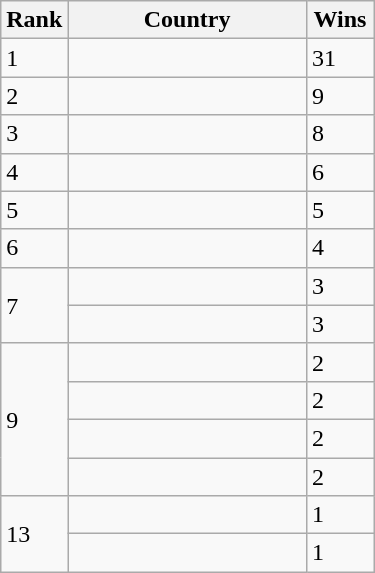<table class="wikitable">
<tr>
<th style="width:18%;">Rank</th>
<th style="width:64%;">Country</th>
<th style="width:18%;">Wins</th>
</tr>
<tr>
<td>1</td>
<td></td>
<td>31</td>
</tr>
<tr>
<td>2</td>
<td></td>
<td>9</td>
</tr>
<tr>
<td>3</td>
<td></td>
<td>8</td>
</tr>
<tr>
<td>4</td>
<td></td>
<td>6</td>
</tr>
<tr>
<td>5</td>
<td></td>
<td>5</td>
</tr>
<tr>
<td>6</td>
<td></td>
<td>4</td>
</tr>
<tr>
<td rowspan=2>7</td>
<td></td>
<td>3</td>
</tr>
<tr>
<td></td>
<td>3</td>
</tr>
<tr>
<td rowspan=4>9</td>
<td></td>
<td>2</td>
</tr>
<tr>
<td></td>
<td>2</td>
</tr>
<tr>
<td></td>
<td>2</td>
</tr>
<tr>
<td></td>
<td>2</td>
</tr>
<tr>
<td rowspan=2>13</td>
<td></td>
<td>1</td>
</tr>
<tr>
<td></td>
<td>1</td>
</tr>
</table>
